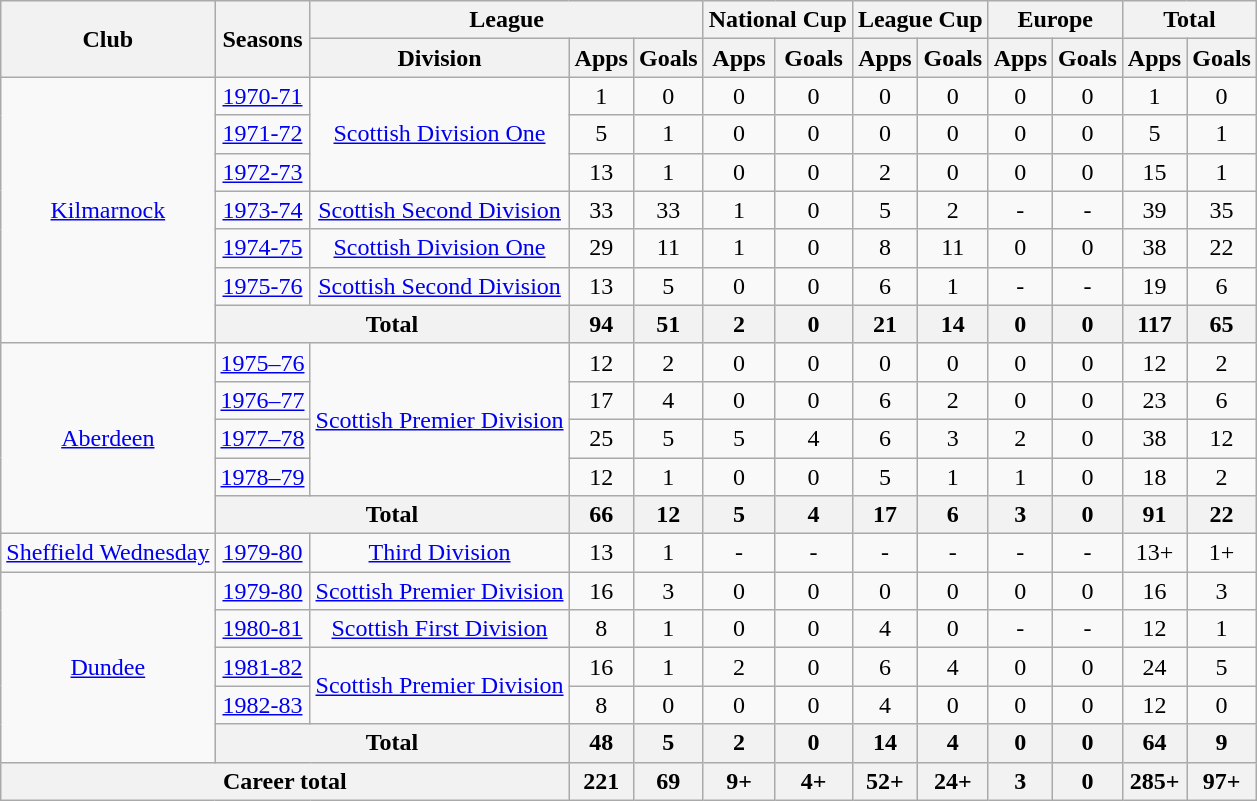<table class="wikitable" style="text-align:center">
<tr>
<th rowspan="2">Club</th>
<th rowspan="2">Seasons</th>
<th colspan="3">League</th>
<th colspan="2">National Cup</th>
<th colspan="2">League Cup</th>
<th colspan="2">Europe</th>
<th colspan="2">Total</th>
</tr>
<tr>
<th>Division</th>
<th>Apps</th>
<th>Goals</th>
<th>Apps</th>
<th>Goals</th>
<th>Apps</th>
<th>Goals</th>
<th>Apps</th>
<th>Goals</th>
<th>Apps</th>
<th>Goals</th>
</tr>
<tr>
<td rowspan="7"><a href='#'>Kilmarnock</a></td>
<td><a href='#'>1970-71</a></td>
<td rowspan="3"><a href='#'>Scottish Division One</a></td>
<td>1</td>
<td>0</td>
<td>0</td>
<td>0</td>
<td>0</td>
<td>0</td>
<td>0</td>
<td>0</td>
<td>1</td>
<td>0</td>
</tr>
<tr>
<td><a href='#'>1971-72</a></td>
<td>5</td>
<td>1</td>
<td>0</td>
<td>0</td>
<td>0</td>
<td>0</td>
<td>0</td>
<td>0</td>
<td>5</td>
<td>1</td>
</tr>
<tr>
<td><a href='#'>1972-73</a></td>
<td>13</td>
<td>1</td>
<td>0</td>
<td>0</td>
<td>2</td>
<td>0</td>
<td>0</td>
<td>0</td>
<td>15</td>
<td>1</td>
</tr>
<tr>
<td><a href='#'>1973-74</a></td>
<td><a href='#'>Scottish Second Division</a></td>
<td>33</td>
<td>33</td>
<td>1</td>
<td>0</td>
<td>5</td>
<td>2</td>
<td>-</td>
<td>-</td>
<td>39</td>
<td>35</td>
</tr>
<tr>
<td><a href='#'>1974-75</a></td>
<td><a href='#'>Scottish Division One</a></td>
<td>29</td>
<td>11</td>
<td>1</td>
<td>0</td>
<td>8</td>
<td>11</td>
<td>0</td>
<td>0</td>
<td>38</td>
<td>22</td>
</tr>
<tr>
<td><a href='#'>1975-76</a></td>
<td><a href='#'>Scottish Second Division</a></td>
<td>13</td>
<td>5</td>
<td>0</td>
<td>0</td>
<td>6</td>
<td>1</td>
<td>-</td>
<td>-</td>
<td>19</td>
<td>6</td>
</tr>
<tr>
<th colspan="2">Total</th>
<th>94</th>
<th>51</th>
<th>2</th>
<th>0</th>
<th>21</th>
<th>14</th>
<th>0</th>
<th>0</th>
<th>117</th>
<th>65</th>
</tr>
<tr>
<td rowspan="5"><a href='#'>Aberdeen</a></td>
<td><a href='#'>1975–76</a></td>
<td rowspan="4"><a href='#'>Scottish Premier Division</a></td>
<td>12</td>
<td>2</td>
<td>0</td>
<td>0</td>
<td>0</td>
<td>0</td>
<td>0</td>
<td>0</td>
<td>12</td>
<td>2</td>
</tr>
<tr>
<td><a href='#'>1976–77</a></td>
<td>17</td>
<td>4</td>
<td>0</td>
<td>0</td>
<td>6</td>
<td>2</td>
<td>0</td>
<td>0</td>
<td>23</td>
<td>6</td>
</tr>
<tr>
<td><a href='#'>1977–78</a></td>
<td>25</td>
<td>5</td>
<td>5</td>
<td>4</td>
<td>6</td>
<td>3</td>
<td>2</td>
<td>0</td>
<td>38</td>
<td>12</td>
</tr>
<tr>
<td><a href='#'>1978–79</a></td>
<td>12</td>
<td>1</td>
<td>0</td>
<td>0</td>
<td>5</td>
<td>1</td>
<td>1</td>
<td>0</td>
<td>18</td>
<td>2</td>
</tr>
<tr>
<th colspan="2">Total</th>
<th>66</th>
<th>12</th>
<th>5</th>
<th>4</th>
<th>17</th>
<th>6</th>
<th>3</th>
<th>0</th>
<th>91</th>
<th>22</th>
</tr>
<tr>
<td><a href='#'>Sheffield Wednesday</a></td>
<td><a href='#'>1979-80</a></td>
<td><a href='#'>Third Division</a></td>
<td>13</td>
<td>1</td>
<td>-</td>
<td>-</td>
<td>-</td>
<td>-</td>
<td>-</td>
<td>-</td>
<td>13+</td>
<td>1+</td>
</tr>
<tr>
<td rowspan="5"><a href='#'>Dundee</a></td>
<td><a href='#'>1979-80</a></td>
<td><a href='#'>Scottish Premier Division</a></td>
<td>16</td>
<td>3</td>
<td>0</td>
<td>0</td>
<td>0</td>
<td>0</td>
<td>0</td>
<td>0</td>
<td>16</td>
<td>3</td>
</tr>
<tr>
<td><a href='#'>1980-81</a></td>
<td><a href='#'>Scottish First Division</a></td>
<td>8</td>
<td>1</td>
<td>0</td>
<td>0</td>
<td>4</td>
<td>0</td>
<td>-</td>
<td>-</td>
<td>12</td>
<td>1</td>
</tr>
<tr>
<td><a href='#'>1981-82</a></td>
<td rowspan="2"><a href='#'>Scottish Premier Division</a></td>
<td>16</td>
<td>1</td>
<td>2</td>
<td>0</td>
<td>6</td>
<td>4</td>
<td>0</td>
<td>0</td>
<td>24</td>
<td>5</td>
</tr>
<tr>
<td><a href='#'>1982-83</a></td>
<td>8</td>
<td>0</td>
<td>0</td>
<td>0</td>
<td>4</td>
<td>0</td>
<td>0</td>
<td>0</td>
<td>12</td>
<td>0</td>
</tr>
<tr>
<th colspan="2">Total</th>
<th>48</th>
<th>5</th>
<th>2</th>
<th>0</th>
<th>14</th>
<th>4</th>
<th>0</th>
<th>0</th>
<th>64</th>
<th>9</th>
</tr>
<tr>
<th colspan="3">Career total</th>
<th>221</th>
<th>69</th>
<th>9+</th>
<th>4+</th>
<th>52+</th>
<th>24+</th>
<th>3</th>
<th>0</th>
<th>285+</th>
<th>97+</th>
</tr>
</table>
